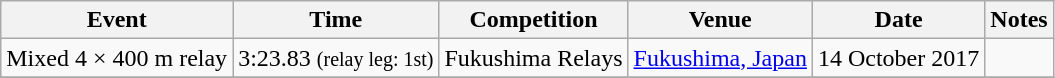<table class="wikitable" style=text-align:center>
<tr>
<th>Event</th>
<th>Time</th>
<th>Competition</th>
<th>Venue</th>
<th>Date</th>
<th>Notes</th>
</tr>
<tr>
<td>Mixed 4 × 400 m relay</td>
<td>3:23.83 <small>(relay leg: 1st)</small></td>
<td>Fukushima Relays</td>
<td><a href='#'>Fukushima, Japan</a></td>
<td>14 October 2017</td>
<td></td>
</tr>
<tr>
</tr>
</table>
